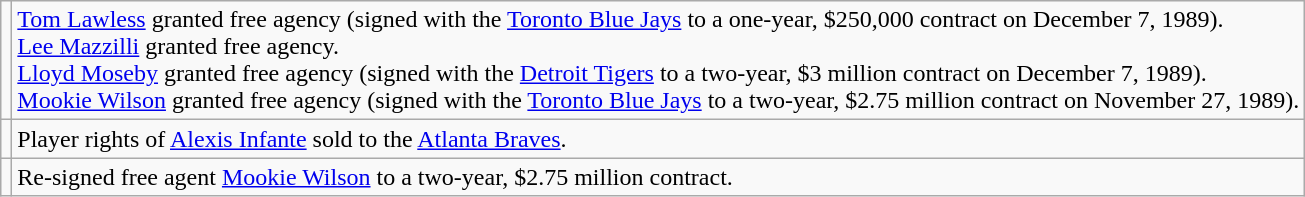<table class="wikitable">
<tr>
<td></td>
<td><a href='#'>Tom Lawless</a> granted free agency (signed with the <a href='#'>Toronto Blue Jays</a> to a one-year, $250,000 contract on December 7, 1989). <br><a href='#'>Lee Mazzilli</a> granted free agency. <br><a href='#'>Lloyd Moseby</a> granted free agency (signed with the <a href='#'>Detroit Tigers</a> to a two-year, $3 million contract on December 7, 1989). <br><a href='#'>Mookie Wilson</a> granted free agency (signed with the <a href='#'>Toronto Blue Jays</a> to a two-year, $2.75 million contract on November 27, 1989).</td>
</tr>
<tr>
<td></td>
<td>Player rights of <a href='#'>Alexis Infante</a> sold to the <a href='#'>Atlanta Braves</a>.</td>
</tr>
<tr>
<td></td>
<td>Re-signed free agent <a href='#'>Mookie Wilson</a> to a two-year, $2.75 million contract.</td>
</tr>
</table>
